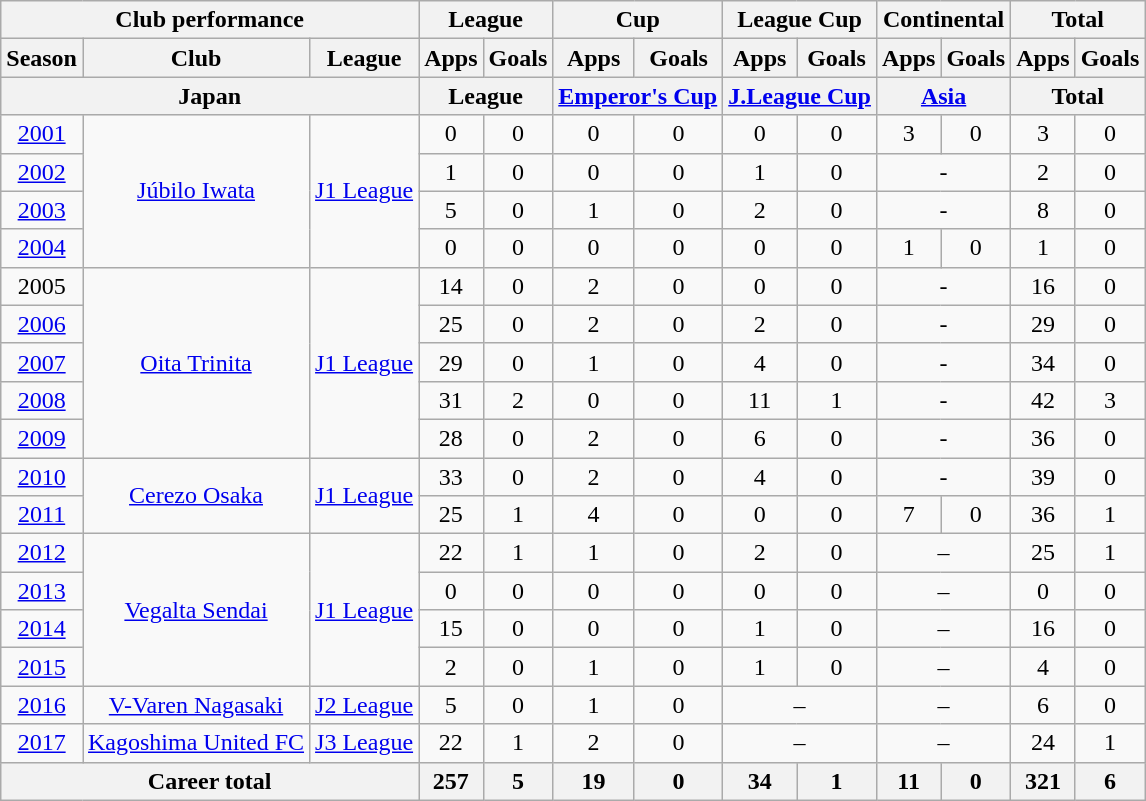<table class="wikitable" style="text-align:center">
<tr>
<th colspan=3>Club performance</th>
<th colspan=2>League</th>
<th colspan=2>Cup</th>
<th colspan=2>League Cup</th>
<th colspan=2>Continental</th>
<th colspan=2>Total</th>
</tr>
<tr>
<th>Season</th>
<th>Club</th>
<th>League</th>
<th>Apps</th>
<th>Goals</th>
<th>Apps</th>
<th>Goals</th>
<th>Apps</th>
<th>Goals</th>
<th>Apps</th>
<th>Goals</th>
<th>Apps</th>
<th>Goals</th>
</tr>
<tr>
<th colspan=3>Japan</th>
<th colspan=2>League</th>
<th colspan=2><a href='#'>Emperor's Cup</a></th>
<th colspan=2><a href='#'>J.League Cup</a></th>
<th colspan=2><a href='#'>Asia</a></th>
<th colspan=2>Total</th>
</tr>
<tr>
<td><a href='#'>2001</a></td>
<td rowspan="4"><a href='#'>Júbilo Iwata</a></td>
<td rowspan="4"><a href='#'>J1 League</a></td>
<td>0</td>
<td>0</td>
<td>0</td>
<td>0</td>
<td>0</td>
<td>0</td>
<td>3</td>
<td>0</td>
<td>3</td>
<td>0</td>
</tr>
<tr>
<td><a href='#'>2002</a></td>
<td>1</td>
<td>0</td>
<td>0</td>
<td>0</td>
<td>1</td>
<td>0</td>
<td colspan="2">-</td>
<td>2</td>
<td>0</td>
</tr>
<tr>
<td><a href='#'>2003</a></td>
<td>5</td>
<td>0</td>
<td>1</td>
<td>0</td>
<td>2</td>
<td>0</td>
<td colspan="2">-</td>
<td>8</td>
<td>0</td>
</tr>
<tr>
<td><a href='#'>2004</a></td>
<td>0</td>
<td>0</td>
<td>0</td>
<td>0</td>
<td>0</td>
<td>0</td>
<td>1</td>
<td>0</td>
<td>1</td>
<td>0</td>
</tr>
<tr>
<td>2005</td>
<td rowspan="5"><a href='#'>Oita Trinita</a></td>
<td rowspan="5"><a href='#'>J1 League</a></td>
<td>14</td>
<td>0</td>
<td>2</td>
<td>0</td>
<td>0</td>
<td>0</td>
<td colspan="2">-</td>
<td>16</td>
<td>0</td>
</tr>
<tr>
<td><a href='#'>2006</a></td>
<td>25</td>
<td>0</td>
<td>2</td>
<td>0</td>
<td>2</td>
<td>0</td>
<td colspan="2">-</td>
<td>29</td>
<td>0</td>
</tr>
<tr>
<td><a href='#'>2007</a></td>
<td>29</td>
<td>0</td>
<td>1</td>
<td>0</td>
<td>4</td>
<td>0</td>
<td colspan="2">-</td>
<td>34</td>
<td>0</td>
</tr>
<tr>
<td><a href='#'>2008</a></td>
<td>31</td>
<td>2</td>
<td>0</td>
<td>0</td>
<td>11</td>
<td>1</td>
<td colspan="2">-</td>
<td>42</td>
<td>3</td>
</tr>
<tr>
<td><a href='#'>2009</a></td>
<td>28</td>
<td>0</td>
<td>2</td>
<td>0</td>
<td>6</td>
<td>0</td>
<td colspan="2">-</td>
<td>36</td>
<td>0</td>
</tr>
<tr>
<td><a href='#'>2010</a></td>
<td rowspan="2"><a href='#'>Cerezo Osaka</a></td>
<td rowspan="2"><a href='#'>J1 League</a></td>
<td>33</td>
<td>0</td>
<td>2</td>
<td>0</td>
<td>4</td>
<td>0</td>
<td colspan="2">-</td>
<td>39</td>
<td>0</td>
</tr>
<tr>
<td><a href='#'>2011</a></td>
<td>25</td>
<td>1</td>
<td>4</td>
<td>0</td>
<td>0</td>
<td>0</td>
<td>7</td>
<td>0</td>
<td>36</td>
<td>1</td>
</tr>
<tr>
<td><a href='#'>2012</a></td>
<td rowspan="4"><a href='#'>Vegalta Sendai</a></td>
<td rowspan="4"><a href='#'>J1 League</a></td>
<td>22</td>
<td>1</td>
<td>1</td>
<td>0</td>
<td>2</td>
<td>0</td>
<td colspan="2">–</td>
<td>25</td>
<td>1</td>
</tr>
<tr>
<td><a href='#'>2013</a></td>
<td>0</td>
<td>0</td>
<td>0</td>
<td>0</td>
<td>0</td>
<td>0</td>
<td colspan="2">–</td>
<td>0</td>
<td>0</td>
</tr>
<tr>
<td><a href='#'>2014</a></td>
<td>15</td>
<td>0</td>
<td>0</td>
<td>0</td>
<td>1</td>
<td>0</td>
<td colspan="2">–</td>
<td>16</td>
<td>0</td>
</tr>
<tr>
<td><a href='#'>2015</a></td>
<td>2</td>
<td>0</td>
<td>1</td>
<td>0</td>
<td>1</td>
<td>0</td>
<td colspan="2">–</td>
<td>4</td>
<td>0</td>
</tr>
<tr>
<td><a href='#'>2016</a></td>
<td><a href='#'>V-Varen Nagasaki</a></td>
<td><a href='#'>J2 League</a></td>
<td>5</td>
<td>0</td>
<td>1</td>
<td>0</td>
<td colspan="2">–</td>
<td colspan="2">–</td>
<td>6</td>
<td>0</td>
</tr>
<tr>
<td><a href='#'>2017</a></td>
<td><a href='#'>Kagoshima United FC</a></td>
<td><a href='#'>J3 League</a></td>
<td>22</td>
<td>1</td>
<td>2</td>
<td>0</td>
<td colspan="2">–</td>
<td colspan="2">–</td>
<td>24</td>
<td>1</td>
</tr>
<tr>
<th colspan=3>Career total</th>
<th>257</th>
<th>5</th>
<th>19</th>
<th>0</th>
<th>34</th>
<th>1</th>
<th>11</th>
<th>0</th>
<th>321</th>
<th>6</th>
</tr>
</table>
